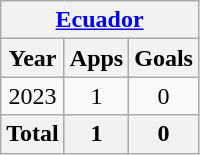<table class="wikitable" style="text-align:center">
<tr>
<th colspan=3><a href='#'>Ecuador</a></th>
</tr>
<tr>
<th>Year</th>
<th>Apps</th>
<th>Goals</th>
</tr>
<tr>
<td>2023</td>
<td>1</td>
<td>0</td>
</tr>
<tr>
<th>Total</th>
<th>1</th>
<th>0</th>
</tr>
</table>
